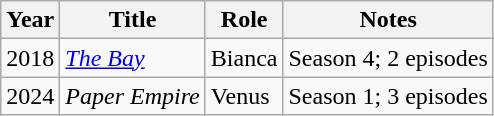<table class="wikitable sortable">
<tr>
<th>Year</th>
<th>Title</th>
<th>Role</th>
<th>Notes</th>
</tr>
<tr>
<td>2018</td>
<td><em><a href='#'>The Bay</a></em></td>
<td>Bianca</td>
<td>Season 4; 2 episodes</td>
</tr>
<tr>
<td>2024</td>
<td><em>Paper Empire</em></td>
<td>Venus</td>
<td>Season 1; 3 episodes</td>
</tr>
</table>
